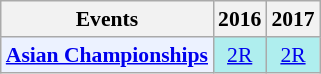<table class="wikitable" style="font-size: 90%; text-align:center">
<tr>
<th>Events</th>
<th>2016</th>
<th>2017</th>
</tr>
<tr>
<td bgcolor="#ECF2FF"; align="left"><strong><a href='#'>Asian Championships</a></strong></td>
<td bgcolor=AFEEEE><a href='#'>2R</a></td>
<td bgcolor=AFEEEE><a href='#'>2R</a></td>
</tr>
</table>
